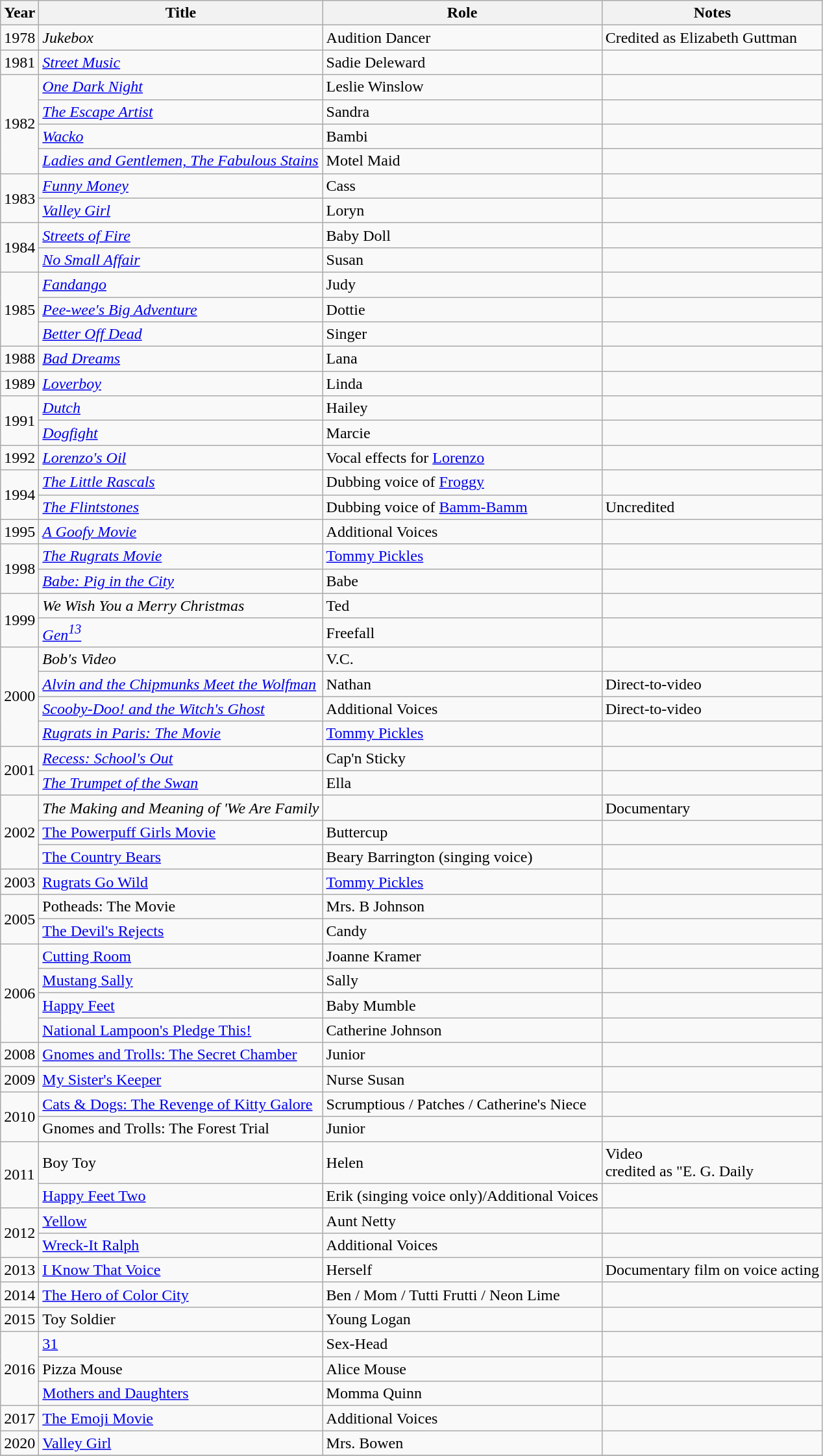<table class="wikitable sortable">
<tr>
<th>Year</th>
<th>Title</th>
<th>Role</th>
<th class="unsortable">Notes</th>
</tr>
<tr>
<td>1978</td>
<td><em>Jukebox</em></td>
<td>Audition Dancer</td>
<td>Credited as Elizabeth Guttman</td>
</tr>
<tr>
<td>1981</td>
<td><em><a href='#'>Street Music</a></em></td>
<td>Sadie Deleward</td>
<td></td>
</tr>
<tr>
<td rowspan="4">1982</td>
<td><em><a href='#'>One Dark Night</a></em></td>
<td>Leslie Winslow</td>
<td></td>
</tr>
<tr>
<td><em><a href='#'>The Escape Artist</a></em></td>
<td>Sandra</td>
<td></td>
</tr>
<tr>
<td><em><a href='#'>Wacko</a></em></td>
<td>Bambi</td>
<td></td>
</tr>
<tr>
<td><em><a href='#'>Ladies and Gentlemen, The Fabulous Stains</a></em></td>
<td>Motel Maid</td>
<td></td>
</tr>
<tr>
<td rowspan="2">1983</td>
<td><em><a href='#'>Funny Money</a></em></td>
<td>Cass</td>
<td></td>
</tr>
<tr>
<td><em><a href='#'>Valley Girl</a></em></td>
<td>Loryn</td>
<td></td>
</tr>
<tr>
<td rowspan="2">1984</td>
<td><em><a href='#'>Streets of Fire</a></em></td>
<td>Baby Doll</td>
<td></td>
</tr>
<tr>
<td><em><a href='#'>No Small Affair</a></em></td>
<td>Susan</td>
<td></td>
</tr>
<tr>
<td rowspan="3">1985</td>
<td><em><a href='#'>Fandango</a></em></td>
<td>Judy</td>
<td></td>
</tr>
<tr>
<td><em><a href='#'>Pee-wee's Big Adventure</a></em></td>
<td>Dottie</td>
<td></td>
</tr>
<tr>
<td><em><a href='#'>Better Off Dead</a></em></td>
<td>Singer</td>
<td></td>
</tr>
<tr>
<td>1988</td>
<td><em><a href='#'>Bad Dreams</a></em></td>
<td>Lana</td>
<td></td>
</tr>
<tr>
<td>1989</td>
<td><em><a href='#'>Loverboy</a></em></td>
<td>Linda</td>
<td></td>
</tr>
<tr>
<td rowspan="2">1991</td>
<td><em><a href='#'>Dutch</a></em></td>
<td>Hailey</td>
<td></td>
</tr>
<tr>
<td><em><a href='#'>Dogfight</a></em></td>
<td>Marcie</td>
<td></td>
</tr>
<tr>
<td>1992</td>
<td><em><a href='#'>Lorenzo's Oil</a></em></td>
<td>Vocal effects for <a href='#'>Lorenzo</a></td>
<td></td>
</tr>
<tr>
<td rowspan="2">1994</td>
<td><em><a href='#'>The Little Rascals</a></em></td>
<td>Dubbing voice of <a href='#'>Froggy</a></td>
<td></td>
</tr>
<tr>
<td><em><a href='#'>The Flintstones</a></em></td>
<td>Dubbing voice of <a href='#'>Bamm-Bamm</a></td>
<td>Uncredited</td>
</tr>
<tr>
<td>1995</td>
<td><em><a href='#'>A Goofy Movie</a></em></td>
<td>Additional Voices</td>
<td></td>
</tr>
<tr>
<td rowspan="2">1998</td>
<td><em><a href='#'>The Rugrats Movie</a></em></td>
<td><a href='#'>Tommy Pickles</a></td>
<td></td>
</tr>
<tr>
<td><em><a href='#'>Babe: Pig in the City</a></em></td>
<td>Babe</td>
<td></td>
</tr>
<tr>
<td rowspan="2">1999</td>
<td><em>We Wish You a Merry Christmas</em></td>
<td>Ted</td>
<td></td>
</tr>
<tr>
<td><em><a href='#'>Gen<sup>13</sup></a></em></td>
<td>Freefall</td>
<td></td>
</tr>
<tr>
<td rowspan="4">2000</td>
<td><em>Bob's Video</em></td>
<td>V.C.</td>
<td></td>
</tr>
<tr>
<td><em><a href='#'>Alvin and the Chipmunks Meet the Wolfman</a></em></td>
<td>Nathan</td>
<td>Direct-to-video</td>
</tr>
<tr>
<td><em><a href='#'>Scooby-Doo! and the Witch's Ghost</a></em></td>
<td>Additional Voices</td>
<td>Direct-to-video</td>
</tr>
<tr>
<td><em><a href='#'>Rugrats in Paris: The Movie</a></em></td>
<td><a href='#'>Tommy Pickles</a></td>
<td></td>
</tr>
<tr>
<td rowspan="2">2001</td>
<td><em><a href='#'>Recess: School's Out</a></em></td>
<td>Cap'n Sticky</td>
<td></td>
</tr>
<tr>
<td><em><a href='#'>The Trumpet of the Swan</a></em></td>
<td>Ella</td>
<td></td>
</tr>
<tr>
<td rowspan="3">2002</td>
<td><em>The Making and Meaning of 'We Are Family<strong></td>
<td></td>
<td>Documentary</td>
</tr>
<tr>
<td></em><a href='#'>The Powerpuff Girls Movie</a><em></td>
<td>Buttercup</td>
<td></td>
</tr>
<tr>
<td></em><a href='#'>The Country Bears</a><em></td>
<td>Beary Barrington (singing voice)</td>
<td></td>
</tr>
<tr>
<td>2003</td>
<td></em><a href='#'>Rugrats Go Wild</a><em></td>
<td><a href='#'>Tommy Pickles</a></td>
<td></td>
</tr>
<tr>
<td rowspan="2">2005</td>
<td></em>Potheads: The Movie<em></td>
<td>Mrs. B Johnson</td>
<td></td>
</tr>
<tr>
<td></em><a href='#'>The Devil's Rejects</a><em></td>
<td>Candy</td>
<td></td>
</tr>
<tr>
<td rowspan="4">2006</td>
<td></em><a href='#'>Cutting Room</a><em></td>
<td>Joanne Kramer</td>
<td></td>
</tr>
<tr>
<td></em><a href='#'>Mustang Sally</a><em></td>
<td>Sally</td>
<td></td>
</tr>
<tr>
<td></em><a href='#'>Happy Feet</a><em></td>
<td>Baby Mumble</td>
<td></td>
</tr>
<tr>
<td></em><a href='#'>National Lampoon's Pledge This!</a><em></td>
<td>Catherine Johnson</td>
<td></td>
</tr>
<tr>
<td>2008</td>
<td></em><a href='#'>Gnomes and Trolls: The Secret Chamber</a><em></td>
<td>Junior</td>
<td></td>
</tr>
<tr>
<td>2009</td>
<td></em><a href='#'>My Sister's Keeper</a><em></td>
<td>Nurse Susan</td>
<td></td>
</tr>
<tr>
<td rowspan="2">2010</td>
<td></em><a href='#'>Cats & Dogs: The Revenge of Kitty Galore</a><em></td>
<td>Scrumptious / Patches / Catherine's Niece</td>
<td></td>
</tr>
<tr>
<td></em>Gnomes and Trolls: The Forest Trial<em></td>
<td>Junior</td>
<td></td>
</tr>
<tr>
<td rowspan="2">2011</td>
<td></em>Boy Toy<em></td>
<td>Helen</td>
<td>Video<br>credited as "E. G. Daily</td>
</tr>
<tr>
<td></em><a href='#'>Happy Feet Two</a><em></td>
<td>Erik (singing voice only)/Additional Voices</td>
<td></td>
</tr>
<tr>
<td rowspan="2">2012</td>
<td></em><a href='#'>Yellow</a><em></td>
<td>Aunt Netty</td>
<td></td>
</tr>
<tr>
<td></em><a href='#'>Wreck-It Ralph</a><em></td>
<td>Additional Voices</td>
<td></td>
</tr>
<tr>
<td>2013</td>
<td></em><a href='#'>I Know That Voice</a><em></td>
<td>Herself</td>
<td>Documentary film on voice acting</td>
</tr>
<tr>
<td>2014</td>
<td></em><a href='#'>The Hero of Color City</a><em></td>
<td>Ben / Mom / Tutti Frutti / Neon Lime</td>
<td></td>
</tr>
<tr>
<td>2015</td>
<td></em>Toy Soldier<em></td>
<td>Young Logan</td>
<td></td>
</tr>
<tr>
<td rowspan="3">2016</td>
<td></em><a href='#'>31</a><em></td>
<td>Sex-Head</td>
<td></td>
</tr>
<tr>
<td></em>Pizza Mouse<em></td>
<td>Alice Mouse</td>
<td></td>
</tr>
<tr>
<td></em><a href='#'>Mothers and Daughters</a><em></td>
<td>Momma Quinn</td>
<td></td>
</tr>
<tr>
<td>2017</td>
<td></em><a href='#'>The Emoji Movie</a><em></td>
<td>Additional Voices</td>
<td></td>
</tr>
<tr>
<td>2020</td>
<td></em><a href='#'>Valley Girl</a><em></td>
<td>Mrs. Bowen</td>
<td></td>
</tr>
<tr>
</tr>
</table>
